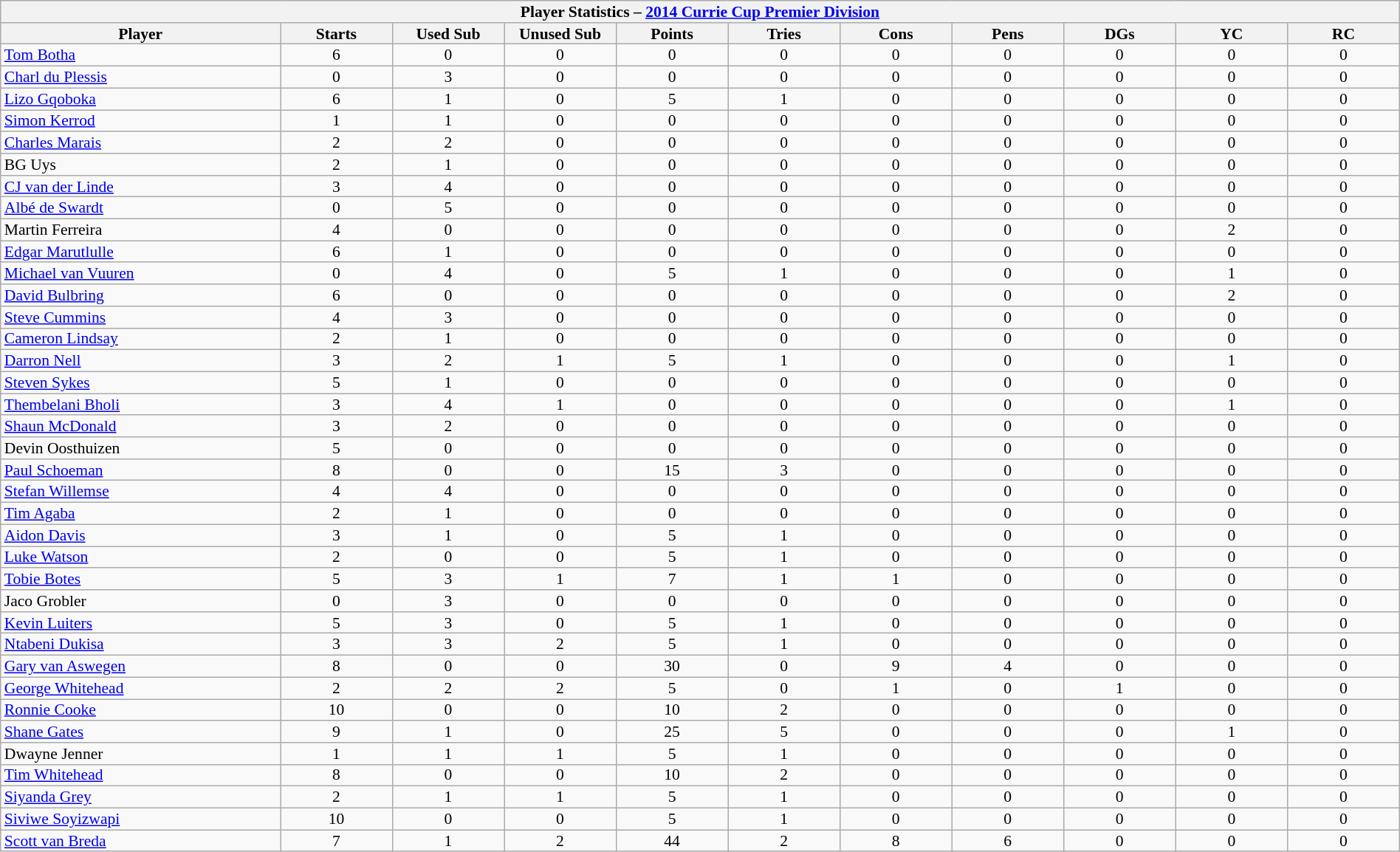<table class="wikitable sortable"  style="text-align:center; line-height:90%; font-size:90%; width:100%;">
<tr>
<th colspan=11>Player Statistics – <a href='#'>2014 Currie Cup Premier Division</a></th>
</tr>
<tr>
<th style="width:20%;">Player</th>
<th style="width:8%;">Starts</th>
<th style="width:8%;">Used Sub</th>
<th style="width:8%;">Unused Sub</th>
<th style="width:8%;">Points</th>
<th style="width:8%;">Tries</th>
<th style="width:8%;">Cons</th>
<th style="width:8%;">Pens</th>
<th style="width:8%;">DGs</th>
<th style="width:8%;">YC</th>
<th style="width:8%;">RC<br></th>
</tr>
<tr>
<td align=left><a href='#'>Tom Botha</a></td>
<td>6</td>
<td>0</td>
<td>0</td>
<td>0</td>
<td>0</td>
<td>0</td>
<td>0</td>
<td>0</td>
<td>0</td>
<td>0</td>
</tr>
<tr>
<td align=left><a href='#'>Charl du Plessis</a></td>
<td>0</td>
<td>3</td>
<td>0</td>
<td>0</td>
<td>0</td>
<td>0</td>
<td>0</td>
<td>0</td>
<td>0</td>
<td>0</td>
</tr>
<tr>
<td align=left><a href='#'>Lizo Gqoboka</a></td>
<td>6</td>
<td>1</td>
<td>0</td>
<td>5</td>
<td>1</td>
<td>0</td>
<td>0</td>
<td>0</td>
<td>0</td>
<td>0</td>
</tr>
<tr>
<td align=left><a href='#'>Simon Kerrod</a></td>
<td>1</td>
<td>1</td>
<td>0</td>
<td>0</td>
<td>0</td>
<td>0</td>
<td>0</td>
<td>0</td>
<td>0</td>
<td>0</td>
</tr>
<tr>
<td align=left><a href='#'>Charles Marais</a></td>
<td>2</td>
<td>2</td>
<td>0</td>
<td>0</td>
<td>0</td>
<td>0</td>
<td>0</td>
<td>0</td>
<td>0</td>
<td>0</td>
</tr>
<tr>
<td align=left>BG Uys</td>
<td>2</td>
<td>1</td>
<td>0</td>
<td>0</td>
<td>0</td>
<td>0</td>
<td>0</td>
<td>0</td>
<td>0</td>
<td>0</td>
</tr>
<tr>
<td align=left><a href='#'>CJ van der Linde</a></td>
<td>3</td>
<td>4</td>
<td>0</td>
<td>0</td>
<td>0</td>
<td>0</td>
<td>0</td>
<td>0</td>
<td>0</td>
<td>0</td>
</tr>
<tr>
<td align=left><a href='#'>Albé de Swardt</a></td>
<td>0</td>
<td>5</td>
<td>0</td>
<td>0</td>
<td>0</td>
<td>0</td>
<td>0</td>
<td>0</td>
<td>0</td>
<td>0</td>
</tr>
<tr>
<td align=left>Martin Ferreira</td>
<td>4</td>
<td>0</td>
<td>0</td>
<td>0</td>
<td>0</td>
<td>0</td>
<td>0</td>
<td>0</td>
<td>2</td>
<td>0</td>
</tr>
<tr>
<td align=left><a href='#'>Edgar Marutlulle</a></td>
<td>6</td>
<td>1</td>
<td>0</td>
<td>0</td>
<td>0</td>
<td>0</td>
<td>0</td>
<td>0</td>
<td>0</td>
<td>0</td>
</tr>
<tr>
<td align=left><a href='#'>Michael van Vuuren</a></td>
<td>0</td>
<td>4</td>
<td>0</td>
<td>5</td>
<td>1</td>
<td>0</td>
<td>0</td>
<td>0</td>
<td>1</td>
<td>0</td>
</tr>
<tr>
<td align=left><a href='#'>David Bulbring</a></td>
<td>6</td>
<td>0</td>
<td>0</td>
<td>0</td>
<td>0</td>
<td>0</td>
<td>0</td>
<td>0</td>
<td>2</td>
<td>0</td>
</tr>
<tr>
<td align=left><a href='#'>Steve Cummins</a></td>
<td>4</td>
<td>3</td>
<td>0</td>
<td>0</td>
<td>0</td>
<td>0</td>
<td>0</td>
<td>0</td>
<td>0</td>
<td>0</td>
</tr>
<tr>
<td align=left><a href='#'>Cameron Lindsay</a></td>
<td>2</td>
<td>1</td>
<td>0</td>
<td>0</td>
<td>0</td>
<td>0</td>
<td>0</td>
<td>0</td>
<td>0</td>
<td>0</td>
</tr>
<tr>
<td align=left><a href='#'>Darron Nell</a></td>
<td>3</td>
<td>2</td>
<td>1</td>
<td>5</td>
<td>1</td>
<td>0</td>
<td>0</td>
<td>0</td>
<td>1</td>
<td>0</td>
</tr>
<tr>
<td align=left><a href='#'>Steven Sykes</a></td>
<td>5</td>
<td>1</td>
<td>0</td>
<td>0</td>
<td>0</td>
<td>0</td>
<td>0</td>
<td>0</td>
<td>0</td>
<td>0</td>
</tr>
<tr>
<td align=left><a href='#'>Thembelani Bholi</a></td>
<td>3</td>
<td>4</td>
<td>1</td>
<td>0</td>
<td>0</td>
<td>0</td>
<td>0</td>
<td>0</td>
<td>1</td>
<td>0</td>
</tr>
<tr>
<td align=left><a href='#'>Shaun McDonald</a></td>
<td>3</td>
<td>2</td>
<td>0</td>
<td>0</td>
<td>0</td>
<td>0</td>
<td>0</td>
<td>0</td>
<td>0</td>
<td>0</td>
</tr>
<tr>
<td align=left>Devin Oosthuizen</td>
<td>5</td>
<td>0</td>
<td>0</td>
<td>0</td>
<td>0</td>
<td>0</td>
<td>0</td>
<td>0</td>
<td>0</td>
<td>0</td>
</tr>
<tr>
<td align=left><a href='#'>Paul Schoeman</a></td>
<td>8</td>
<td>0</td>
<td>0</td>
<td>15</td>
<td>3</td>
<td>0</td>
<td>0</td>
<td>0</td>
<td>0</td>
<td>0</td>
</tr>
<tr>
<td align=left><a href='#'>Stefan Willemse</a></td>
<td>4</td>
<td>4</td>
<td>0</td>
<td>0</td>
<td>0</td>
<td>0</td>
<td>0</td>
<td>0</td>
<td>0</td>
<td>0</td>
</tr>
<tr>
<td align=left><a href='#'>Tim Agaba</a></td>
<td>2</td>
<td>1</td>
<td>0</td>
<td>0</td>
<td>0</td>
<td>0</td>
<td>0</td>
<td>0</td>
<td>0</td>
<td>0</td>
</tr>
<tr>
<td align=left><a href='#'>Aidon Davis</a></td>
<td>3</td>
<td>1</td>
<td>0</td>
<td>5</td>
<td>1</td>
<td>0</td>
<td>0</td>
<td>0</td>
<td>0</td>
<td>0</td>
</tr>
<tr>
<td align=left><a href='#'>Luke Watson</a></td>
<td>2</td>
<td>0</td>
<td>0</td>
<td>5</td>
<td>1</td>
<td>0</td>
<td>0</td>
<td>0</td>
<td>0</td>
<td>0</td>
</tr>
<tr>
<td align=left><a href='#'>Tobie Botes</a></td>
<td>5</td>
<td>3</td>
<td>1</td>
<td>7</td>
<td>1</td>
<td>1</td>
<td>0</td>
<td>0</td>
<td>0</td>
<td>0</td>
</tr>
<tr>
<td align=left>Jaco Grobler</td>
<td>0</td>
<td>3</td>
<td>0</td>
<td>0</td>
<td>0</td>
<td>0</td>
<td>0</td>
<td>0</td>
<td>0</td>
<td>0</td>
</tr>
<tr>
<td align=left><a href='#'>Kevin Luiters</a></td>
<td>5</td>
<td>3</td>
<td>0</td>
<td>5</td>
<td>1</td>
<td>0</td>
<td>0</td>
<td>0</td>
<td>0</td>
<td>0</td>
</tr>
<tr>
<td align=left><a href='#'>Ntabeni Dukisa</a></td>
<td>3</td>
<td>3</td>
<td>2</td>
<td>5</td>
<td>1</td>
<td>0</td>
<td>0</td>
<td>0</td>
<td>0</td>
<td>0</td>
</tr>
<tr>
<td align=left><a href='#'>Gary van Aswegen</a></td>
<td>8</td>
<td>0</td>
<td>0</td>
<td>30</td>
<td>0</td>
<td>9</td>
<td>4</td>
<td>0</td>
<td>0</td>
<td>0</td>
</tr>
<tr>
<td align=left><a href='#'>George Whitehead</a></td>
<td>2</td>
<td>2</td>
<td>2</td>
<td>5</td>
<td>0</td>
<td>1</td>
<td>0</td>
<td>1</td>
<td>0</td>
<td>0</td>
</tr>
<tr>
<td align=left><a href='#'>Ronnie Cooke</a></td>
<td>10</td>
<td>0</td>
<td>0</td>
<td>10</td>
<td>2</td>
<td>0</td>
<td>0</td>
<td>0</td>
<td>0</td>
<td>0</td>
</tr>
<tr>
<td align=left><a href='#'>Shane Gates</a></td>
<td>9</td>
<td>1</td>
<td>0</td>
<td>25</td>
<td>5</td>
<td>0</td>
<td>0</td>
<td>0</td>
<td>1</td>
<td>0</td>
</tr>
<tr>
<td align=left>Dwayne Jenner</td>
<td>1</td>
<td>1</td>
<td>1</td>
<td>5</td>
<td>1</td>
<td>0</td>
<td>0</td>
<td>0</td>
<td>0</td>
<td>0</td>
</tr>
<tr>
<td align=left><a href='#'>Tim Whitehead</a></td>
<td>8</td>
<td>0</td>
<td>0</td>
<td>10</td>
<td>2</td>
<td>0</td>
<td>0</td>
<td>0</td>
<td>0</td>
<td>0</td>
</tr>
<tr>
<td align=left><a href='#'>Siyanda Grey</a></td>
<td>2</td>
<td>1</td>
<td>1</td>
<td>5</td>
<td>1</td>
<td>0</td>
<td>0</td>
<td>0</td>
<td>0</td>
<td>0</td>
</tr>
<tr>
<td align=left><a href='#'>Siviwe Soyizwapi</a></td>
<td>10</td>
<td>0</td>
<td>0</td>
<td>5</td>
<td>1</td>
<td>0</td>
<td>0</td>
<td>0</td>
<td>0</td>
<td>0</td>
</tr>
<tr>
<td align=left><a href='#'>Scott van Breda</a></td>
<td>7</td>
<td>1</td>
<td>2</td>
<td>44</td>
<td>2</td>
<td>8</td>
<td>6</td>
<td>0</td>
<td>0</td>
<td>0</td>
</tr>
</table>
